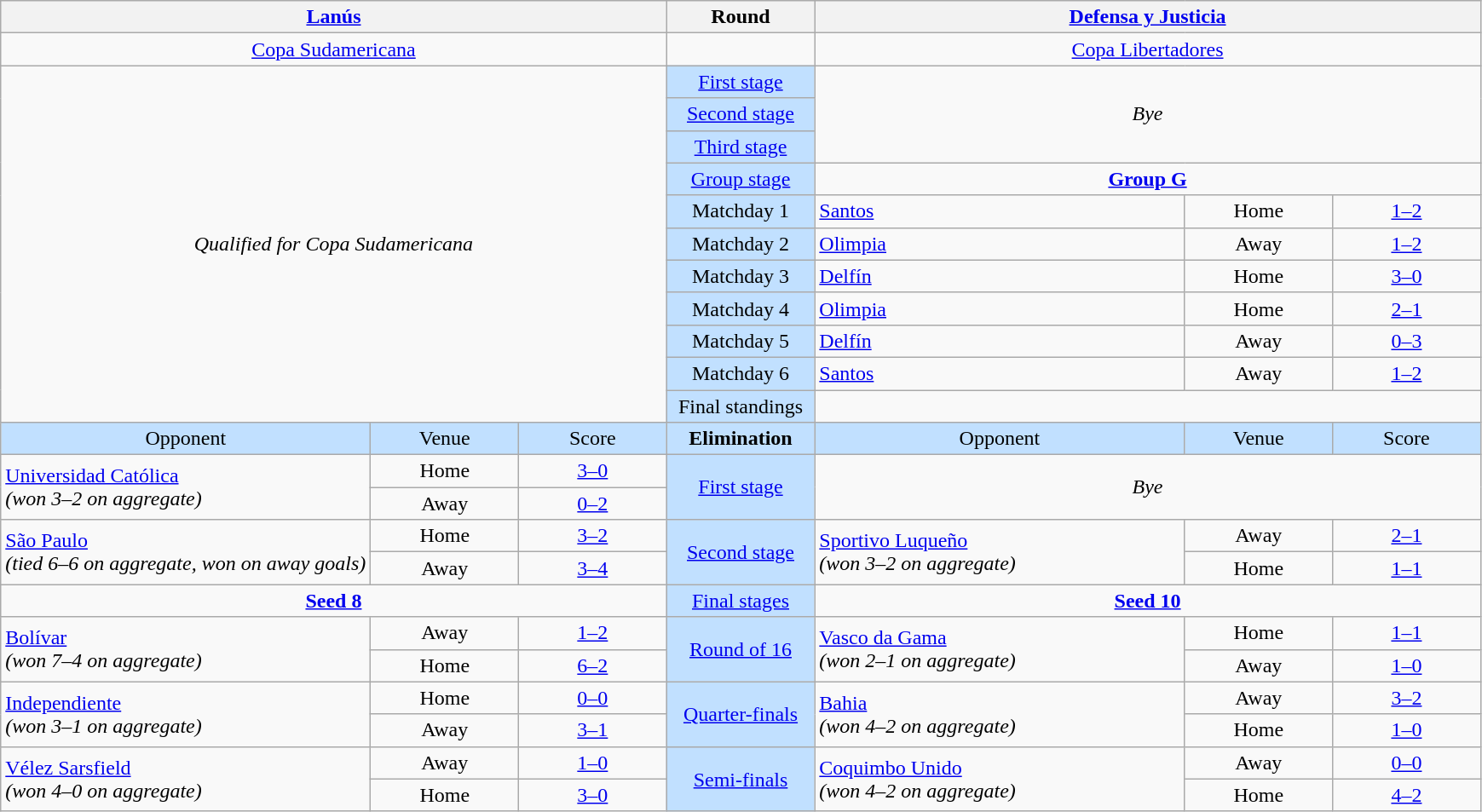<table class="wikitable" style="text-align: center;">
<tr>
<th colspan="3"> <a href='#'>Lanús</a></th>
<th>Round</th>
<th colspan="3"> <a href='#'>Defensa y Justicia</a></th>
</tr>
<tr>
<td colspan="3"><a href='#'>Copa Sudamericana</a></td>
<td></td>
<td colspan="3"><a href='#'>Copa Libertadores</a></td>
</tr>
<tr>
<td colspan="3" rowspan="11"><em>Qualified for Copa Sudamericana</em></td>
<td bgcolor="#c1e0ff"><a href='#'>First stage</a></td>
<td colspan="3" rowspan="3"><em>Bye</em></td>
</tr>
<tr>
<td bgcolor="#c1e0ff"><a href='#'>Second stage</a></td>
</tr>
<tr>
<td bgcolor="#c1e0ff"><a href='#'>Third stage</a></td>
</tr>
<tr>
<td bgcolor="#c1e0ff"><a href='#'>Group stage</a></td>
<td colspan="3"><a href='#'><strong>Group G</strong></a></td>
</tr>
<tr>
<td bgcolor="#c1e0ff">Matchday 1</td>
<td align="left"> <a href='#'>Santos</a></td>
<td>Home</td>
<td><a href='#'>1–2</a></td>
</tr>
<tr>
<td bgcolor="#c1e0ff">Matchday 2</td>
<td align="left"> <a href='#'>Olimpia</a></td>
<td>Away</td>
<td><a href='#'>1–2</a></td>
</tr>
<tr>
<td bgcolor="#c1e0ff">Matchday 3</td>
<td align="left"> <a href='#'>Delfín</a></td>
<td>Home</td>
<td><a href='#'>3–0</a></td>
</tr>
<tr>
<td bgcolor="#c1e0ff">Matchday 4</td>
<td align="left"> <a href='#'>Olimpia</a></td>
<td>Home</td>
<td><a href='#'>2–1</a></td>
</tr>
<tr>
<td bgcolor="#c1e0ff">Matchday 5</td>
<td align="left"> <a href='#'>Delfín</a></td>
<td>Away</td>
<td><a href='#'>0–3</a></td>
</tr>
<tr>
<td bgcolor="#c1e0ff">Matchday 6</td>
<td align="left"> <a href='#'>Santos</a></td>
<td>Away</td>
<td><a href='#'>1–2</a></td>
</tr>
<tr>
<td bgcolor="#c1e0ff">Final standings</td>
<td colspan="3"></td>
</tr>
<tr bgcolor="#c1e0ff">
<td width="25%">Opponent</td>
<td width="10%">Venue</td>
<td width="10%">Score</td>
<td width="10%"><strong>Elimination</strong></td>
<td width="25%">Opponent</td>
<td width="10%">Venue</td>
<td width="10%">Score</td>
</tr>
<tr>
<td rowspan="2" align="left"> <a href='#'>Universidad Católica</a><br><em>(won 3–2 on aggregate)</em></td>
<td>Home</td>
<td><a href='#'>3–0</a></td>
<td rowspan="2" bgcolor="#c1e0ff"><a href='#'>First stage</a></td>
<td colspan="3" rowspan="2"><em>Bye</em></td>
</tr>
<tr>
<td>Away</td>
<td><a href='#'>0–2</a></td>
</tr>
<tr>
<td rowspan="2" align="left"> <a href='#'>São Paulo</a><br><em>(tied 6–6 on aggregate, won on away goals)</em></td>
<td>Home</td>
<td><a href='#'>3–2</a></td>
<td rowspan="2" bgcolor="#c1e0ff"><a href='#'>Second stage</a></td>
<td rowspan="2" align="left"> <a href='#'>Sportivo Luqueño</a><br><em>(won 3–2 on aggregate)</em></td>
<td>Away</td>
<td><a href='#'>2–1</a></td>
</tr>
<tr>
<td>Away</td>
<td><a href='#'>3–4</a></td>
<td>Home</td>
<td><a href='#'>1–1</a></td>
</tr>
<tr>
<td colspan="3"><a href='#'><strong>Seed 8</strong></a></td>
<td bgcolor="#c1e0ff"><a href='#'>Final stages</a></td>
<td colspan="3"><strong><a href='#'>Seed 10</a></strong></td>
</tr>
<tr>
<td rowspan="2" align="left"> <a href='#'>Bolívar</a><br><em>(won 7–4 on aggregate)</em></td>
<td>Away</td>
<td><a href='#'>1–2</a></td>
<td rowspan="2" bgcolor="#c1e0ff"><a href='#'>Round of 16</a></td>
<td rowspan="2" align="left"> <a href='#'>Vasco da Gama</a><br><em>(won 2–1 on aggregate)</em></td>
<td>Home</td>
<td><a href='#'>1–1</a></td>
</tr>
<tr>
<td>Home</td>
<td><a href='#'>6–2</a></td>
<td>Away</td>
<td><a href='#'>1–0</a></td>
</tr>
<tr>
<td rowspan="2" align="left"> <a href='#'>Independiente</a><br><em>(won 3–1 on aggregate)</em></td>
<td>Home</td>
<td><a href='#'>0–0</a></td>
<td rowspan="2" bgcolor="#c1e0ff"><a href='#'>Quarter-finals</a></td>
<td rowspan="2" align="left"> <a href='#'>Bahia</a><br><em>(won 4–2 on aggregate)</em></td>
<td>Away</td>
<td><a href='#'>3–2</a></td>
</tr>
<tr>
<td>Away</td>
<td><a href='#'>3–1</a></td>
<td>Home</td>
<td><a href='#'>1–0</a></td>
</tr>
<tr>
<td rowspan="2" align="left"> <a href='#'>Vélez Sarsfield</a><br><em>(won 4–0 on aggregate)</em></td>
<td>Away</td>
<td><a href='#'>1–0</a></td>
<td rowspan="2" bgcolor="#c1e0ff"><a href='#'>Semi-finals</a></td>
<td rowspan="2" align="left"> <a href='#'>Coquimbo Unido</a><br><em>(won 4–2 on aggregate)</em></td>
<td>Away</td>
<td><a href='#'>0–0</a></td>
</tr>
<tr>
<td>Home</td>
<td><a href='#'>3–0</a></td>
<td>Home</td>
<td><a href='#'>4–2</a></td>
</tr>
</table>
